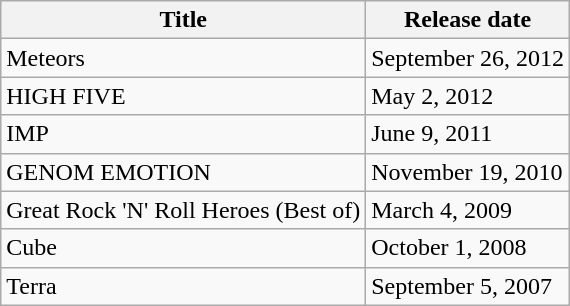<table class="wikitable">
<tr>
<th>Title</th>
<th>Release date</th>
</tr>
<tr>
<td>Meteors</td>
<td>September 26, 2012</td>
</tr>
<tr>
<td>HIGH FIVE</td>
<td>May 2, 2012</td>
</tr>
<tr>
<td>IMP</td>
<td>June 9, 2011</td>
</tr>
<tr>
<td>GENOM EMOTION</td>
<td>November 19, 2010</td>
</tr>
<tr>
<td>Great Rock 'N' Roll Heroes (Best of)</td>
<td>March 4, 2009</td>
</tr>
<tr>
<td>Cube</td>
<td>October 1, 2008</td>
</tr>
<tr>
<td>Terra</td>
<td>September 5, 2007</td>
</tr>
</table>
